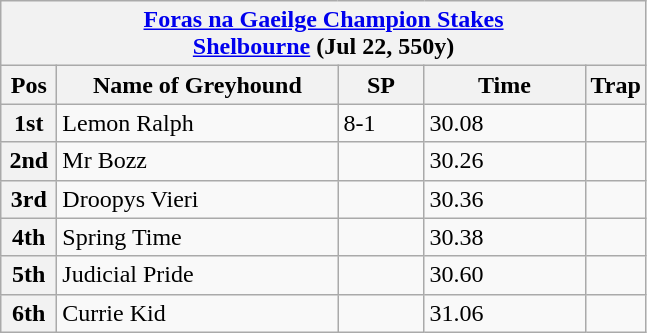<table class="wikitable">
<tr>
<th colspan="6"><a href='#'>Foras na Gaeilge Champion Stakes</a><br> <a href='#'>Shelbourne</a> (Jul 22, 550y)</th>
</tr>
<tr>
<th width=30>Pos</th>
<th width=180>Name of Greyhound</th>
<th width=50>SP</th>
<th width=100>Time</th>
<th width=30>Trap</th>
</tr>
<tr>
<th>1st</th>
<td>Lemon Ralph </td>
<td>8-1</td>
<td>30.08</td>
<td></td>
</tr>
<tr>
<th>2nd</th>
<td>Mr Bozz</td>
<td></td>
<td>30.26</td>
<td></td>
</tr>
<tr>
<th>3rd</th>
<td>Droopys Vieri</td>
<td></td>
<td>30.36</td>
<td></td>
</tr>
<tr>
<th>4th</th>
<td>Spring Time</td>
<td></td>
<td>30.38</td>
<td></td>
</tr>
<tr>
<th>5th</th>
<td>Judicial Pride</td>
<td></td>
<td>30.60</td>
<td></td>
</tr>
<tr>
<th>6th</th>
<td>Currie Kid</td>
<td></td>
<td>31.06</td>
<td></td>
</tr>
</table>
